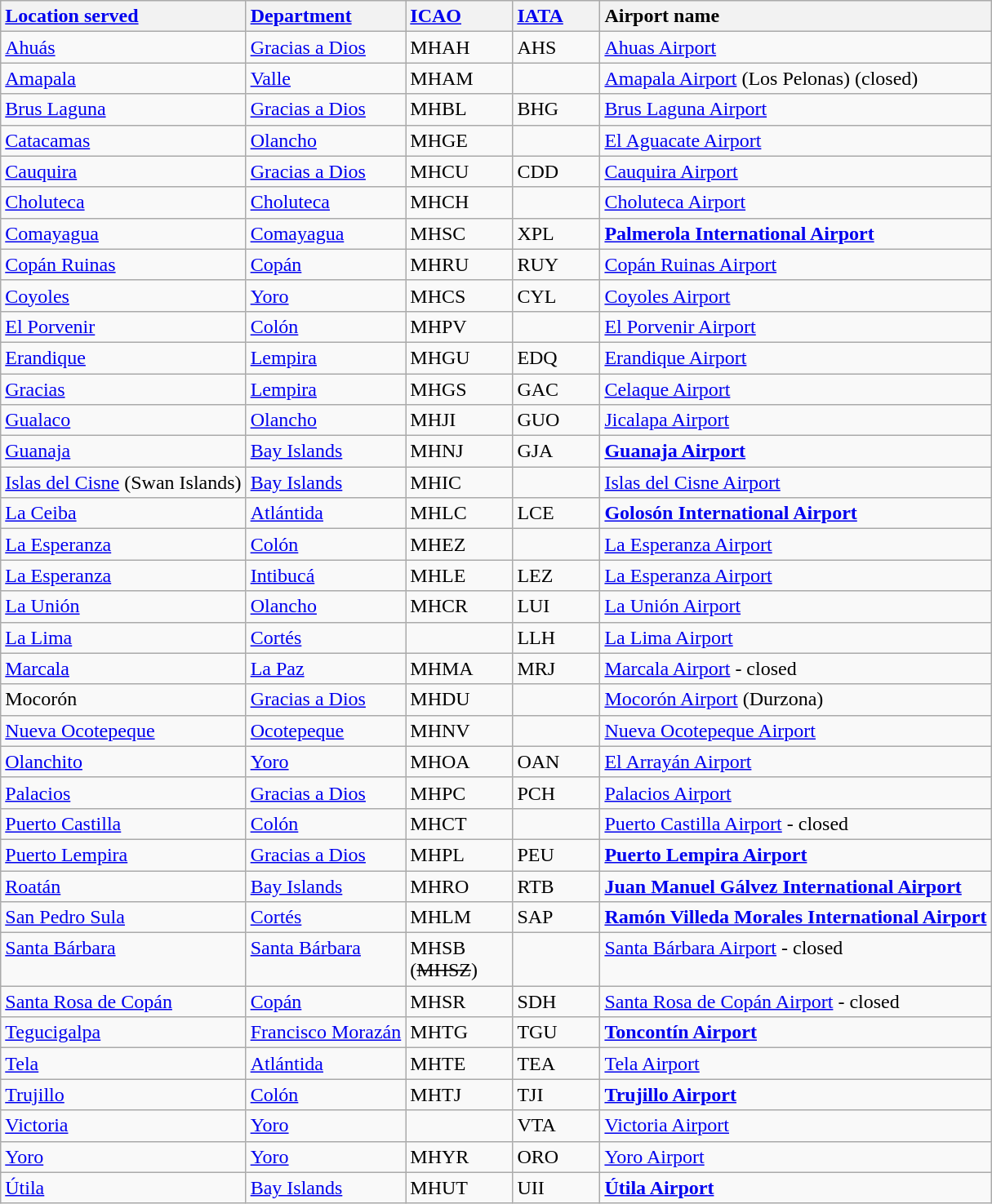<table class="wikitable sortable">
<tr>
<th style="text-align:left;"><a href='#'>Location served</a></th>
<th style="text-align:left;"><a href='#'>Department</a></th>
<th style="text-align:left; width:5em;"><a href='#'>ICAO</a></th>
<th style="text-align:left; width:4em;"><a href='#'>IATA</a></th>
<th style="text-align:left;">Airport name</th>
</tr>
<tr valign=top>
<td><a href='#'>Ahuás</a></td>
<td><a href='#'>Gracias a Dios</a></td>
<td>MHAH</td>
<td>AHS</td>
<td><a href='#'>Ahuas Airport</a></td>
</tr>
<tr valign=top>
<td><a href='#'>Amapala</a></td>
<td><a href='#'>Valle</a></td>
<td>MHAM</td>
<td></td>
<td><a href='#'>Amapala Airport</a> (Los Pelonas) (closed)</td>
</tr>
<tr valign=top>
<td><a href='#'>Brus Laguna</a></td>
<td><a href='#'>Gracias a Dios</a></td>
<td>MHBL</td>
<td>BHG</td>
<td><a href='#'>Brus Laguna Airport</a></td>
</tr>
<tr valign=top>
<td><a href='#'>Catacamas</a></td>
<td><a href='#'>Olancho</a></td>
<td>MHGE</td>
<td></td>
<td><a href='#'>El Aguacate Airport</a></td>
</tr>
<tr valign=top>
<td><a href='#'>Cauquira</a></td>
<td><a href='#'>Gracias a Dios</a></td>
<td>MHCU</td>
<td>CDD</td>
<td><a href='#'>Cauquira Airport</a></td>
</tr>
<tr valign=top>
<td><a href='#'>Choluteca</a></td>
<td><a href='#'>Choluteca</a></td>
<td>MHCH</td>
<td></td>
<td><a href='#'>Choluteca Airport</a></td>
</tr>
<tr valign=top>
<td><a href='#'>Comayagua</a></td>
<td><a href='#'>Comayagua</a></td>
<td>MHSC</td>
<td>XPL </td>
<td><strong><a href='#'>Palmerola International Airport</a></strong></td>
</tr>
<tr valign=top>
<td><a href='#'>Copán Ruinas</a></td>
<td><a href='#'>Copán</a></td>
<td>MHRU</td>
<td>RUY</td>
<td><a href='#'>Copán Ruinas Airport</a></td>
</tr>
<tr valign=top>
<td><a href='#'>Coyoles</a></td>
<td><a href='#'>Yoro</a></td>
<td>MHCS</td>
<td>CYL</td>
<td><a href='#'>Coyoles Airport</a></td>
</tr>
<tr valign=top>
<td><a href='#'>El Porvenir</a></td>
<td><a href='#'>Colón</a></td>
<td>MHPV</td>
<td></td>
<td><a href='#'>El Porvenir Airport</a></td>
</tr>
<tr valign=top>
<td><a href='#'>Erandique</a></td>
<td><a href='#'>Lempira</a></td>
<td>MHGU</td>
<td>EDQ</td>
<td><a href='#'>Erandique Airport</a></td>
</tr>
<tr valign=top>
<td><a href='#'>Gracias</a></td>
<td><a href='#'>Lempira</a></td>
<td>MHGS</td>
<td>GAC</td>
<td><a href='#'>Celaque Airport</a></td>
</tr>
<tr valign=top>
<td><a href='#'>Gualaco</a></td>
<td><a href='#'>Olancho</a></td>
<td>MHJI</td>
<td>GUO</td>
<td><a href='#'>Jicalapa Airport</a></td>
</tr>
<tr valign=top>
<td><a href='#'>Guanaja</a></td>
<td><a href='#'>Bay Islands</a></td>
<td>MHNJ</td>
<td>GJA</td>
<td><strong><a href='#'>Guanaja Airport</a></strong></td>
</tr>
<tr valign=top>
<td><a href='#'>Islas del Cisne</a> (Swan Islands)</td>
<td><a href='#'>Bay Islands</a></td>
<td>MHIC</td>
<td></td>
<td><a href='#'>Islas del Cisne Airport</a></td>
</tr>
<tr valign=top>
<td><a href='#'>La Ceiba</a></td>
<td><a href='#'>Atlántida</a></td>
<td>MHLC</td>
<td>LCE</td>
<td><strong><a href='#'>Golosón International Airport</a></strong></td>
</tr>
<tr valign=top>
<td><a href='#'>La Esperanza</a></td>
<td><a href='#'>Colón</a></td>
<td>MHEZ</td>
<td></td>
<td><a href='#'>La Esperanza Airport</a></td>
</tr>
<tr valign=top>
<td><a href='#'>La Esperanza</a></td>
<td><a href='#'>Intibucá</a></td>
<td>MHLE</td>
<td>LEZ</td>
<td><a href='#'>La Esperanza Airport</a></td>
</tr>
<tr valign=top>
<td><a href='#'>La Unión</a></td>
<td><a href='#'>Olancho</a></td>
<td>MHCR</td>
<td>LUI</td>
<td><a href='#'>La Unión Airport</a></td>
</tr>
<tr valign=top>
<td><a href='#'>La Lima</a></td>
<td><a href='#'>Cortés</a></td>
<td></td>
<td>LLH</td>
<td><a href='#'>La Lima Airport</a></td>
</tr>
<tr valign=top>
<td><a href='#'>Marcala</a></td>
<td><a href='#'>La Paz</a></td>
<td>MHMA</td>
<td>MRJ</td>
<td><a href='#'>Marcala Airport</a> - closed</td>
</tr>
<tr valign=top>
<td>Mocorón</td>
<td><a href='#'>Gracias a Dios</a></td>
<td>MHDU</td>
<td></td>
<td><a href='#'>Mocorón Airport</a> (Durzona)</td>
</tr>
<tr valign=top>
<td><a href='#'>Nueva Ocotepeque</a></td>
<td><a href='#'>Ocotepeque</a></td>
<td>MHNV</td>
<td></td>
<td><a href='#'>Nueva Ocotepeque Airport</a></td>
</tr>
<tr valign=top>
<td><a href='#'>Olanchito</a></td>
<td><a href='#'>Yoro</a></td>
<td>MHOA</td>
<td>OAN</td>
<td><a href='#'>El Arrayán Airport</a></td>
</tr>
<tr valign=top>
<td><a href='#'>Palacios</a></td>
<td><a href='#'>Gracias a Dios</a></td>
<td>MHPC</td>
<td>PCH</td>
<td><a href='#'>Palacios Airport</a></td>
</tr>
<tr valign=top>
<td><a href='#'>Puerto Castilla</a></td>
<td><a href='#'>Colón</a></td>
<td>MHCT</td>
<td></td>
<td><a href='#'>Puerto Castilla Airport</a> - closed</td>
</tr>
<tr valign=top>
<td><a href='#'>Puerto Lempira</a></td>
<td><a href='#'>Gracias a Dios</a></td>
<td>MHPL</td>
<td>PEU</td>
<td><strong><a href='#'>Puerto Lempira Airport</a></strong></td>
</tr>
<tr valign=top>
<td><a href='#'>Roatán</a></td>
<td><a href='#'>Bay Islands</a></td>
<td>MHRO</td>
<td>RTB</td>
<td><strong><a href='#'>Juan Manuel Gálvez International Airport</a></strong></td>
</tr>
<tr valign=top>
<td><a href='#'>San Pedro Sula</a></td>
<td><a href='#'>Cortés</a></td>
<td>MHLM</td>
<td>SAP</td>
<td><strong><a href='#'>Ramón Villeda Morales International Airport</a></strong></td>
</tr>
<tr valign=top>
<td><a href='#'>Santa Bárbara</a></td>
<td><a href='#'>Santa Bárbara</a></td>
<td>MHSB (<s>MHSZ</s>)</td>
<td></td>
<td><a href='#'>Santa Bárbara Airport</a> - closed</td>
</tr>
<tr valign=top>
<td><a href='#'>Santa Rosa de Copán</a></td>
<td><a href='#'>Copán</a></td>
<td>MHSR</td>
<td>SDH</td>
<td><a href='#'>Santa Rosa de Copán Airport</a> - closed</td>
</tr>
<tr valign=top>
<td><a href='#'>Tegucigalpa</a></td>
<td><a href='#'>Francisco Morazán</a></td>
<td>MHTG</td>
<td>TGU</td>
<td><strong><a href='#'>Toncontín Airport</a></strong></td>
</tr>
<tr valign=top>
<td><a href='#'>Tela</a></td>
<td><a href='#'>Atlántida</a></td>
<td>MHTE</td>
<td>TEA</td>
<td><a href='#'>Tela Airport</a></td>
</tr>
<tr valign=top>
<td><a href='#'>Trujillo</a></td>
<td><a href='#'>Colón</a></td>
<td>MHTJ</td>
<td>TJI</td>
<td><strong><a href='#'>Trujillo Airport</a></strong></td>
</tr>
<tr valign=top>
<td><a href='#'>Victoria</a></td>
<td><a href='#'>Yoro</a></td>
<td></td>
<td>VTA</td>
<td><a href='#'>Victoria Airport</a></td>
</tr>
<tr valign=top>
<td><a href='#'>Yoro</a></td>
<td><a href='#'>Yoro</a></td>
<td>MHYR</td>
<td>ORO</td>
<td><a href='#'>Yoro Airport</a></td>
</tr>
<tr valign=top>
<td><a href='#'>Útila</a></td>
<td><a href='#'>Bay Islands</a></td>
<td>MHUT</td>
<td>UII</td>
<td><strong><a href='#'>Útila Airport</a></strong></td>
</tr>
</table>
